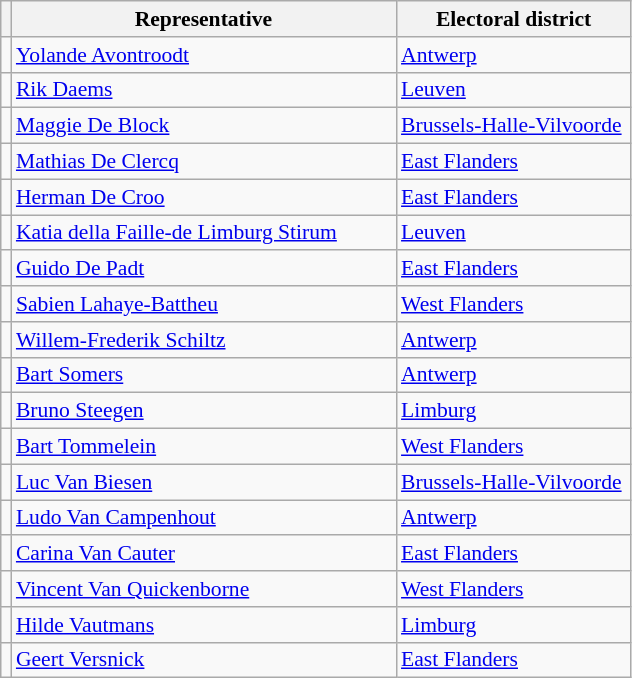<table class="sortable wikitable" style="text-align:left; font-size:90%">
<tr>
<th></th>
<th width="250">Representative</th>
<th width="150">Electoral district</th>
</tr>
<tr>
<td></td>
<td align=left><a href='#'>Yolande Avontroodt</a></td>
<td><a href='#'>Antwerp</a></td>
</tr>
<tr>
<td></td>
<td align=left><a href='#'>Rik Daems</a></td>
<td><a href='#'>Leuven</a></td>
</tr>
<tr>
<td></td>
<td align=left><a href='#'>Maggie De Block</a></td>
<td><a href='#'>Brussels-Halle-Vilvoorde</a></td>
</tr>
<tr>
<td></td>
<td align=left><a href='#'>Mathias De Clercq</a></td>
<td><a href='#'>East Flanders</a></td>
</tr>
<tr>
<td></td>
<td align=left><a href='#'>Herman De Croo</a></td>
<td><a href='#'>East Flanders</a></td>
</tr>
<tr>
<td></td>
<td align=left><a href='#'>Katia della Faille-de Limburg Stirum</a></td>
<td><a href='#'>Leuven</a></td>
</tr>
<tr>
<td></td>
<td align=left><a href='#'>Guido De Padt</a></td>
<td><a href='#'>East Flanders</a></td>
</tr>
<tr>
<td></td>
<td align=left><a href='#'>Sabien Lahaye-Battheu</a></td>
<td><a href='#'>West Flanders</a></td>
</tr>
<tr>
<td></td>
<td align=left><a href='#'>Willem-Frederik Schiltz</a></td>
<td><a href='#'>Antwerp</a></td>
</tr>
<tr>
<td></td>
<td align=left><a href='#'>Bart Somers</a></td>
<td><a href='#'>Antwerp</a></td>
</tr>
<tr>
<td></td>
<td align=left><a href='#'>Bruno Steegen</a></td>
<td><a href='#'>Limburg</a></td>
</tr>
<tr>
<td></td>
<td align=left><a href='#'>Bart Tommelein</a></td>
<td><a href='#'>West Flanders</a></td>
</tr>
<tr>
<td></td>
<td align=left><a href='#'>Luc Van Biesen</a></td>
<td><a href='#'>Brussels-Halle-Vilvoorde</a></td>
</tr>
<tr>
<td></td>
<td align=left><a href='#'>Ludo Van Campenhout</a></td>
<td><a href='#'>Antwerp</a></td>
</tr>
<tr>
<td></td>
<td align=left><a href='#'>Carina Van Cauter</a></td>
<td><a href='#'>East Flanders</a></td>
</tr>
<tr>
<td></td>
<td align=left><a href='#'>Vincent Van Quickenborne</a></td>
<td><a href='#'>West Flanders</a></td>
</tr>
<tr>
<td></td>
<td align=left><a href='#'>Hilde Vautmans</a></td>
<td><a href='#'>Limburg</a></td>
</tr>
<tr>
<td></td>
<td align=left><a href='#'>Geert Versnick</a></td>
<td><a href='#'>East Flanders</a></td>
</tr>
</table>
